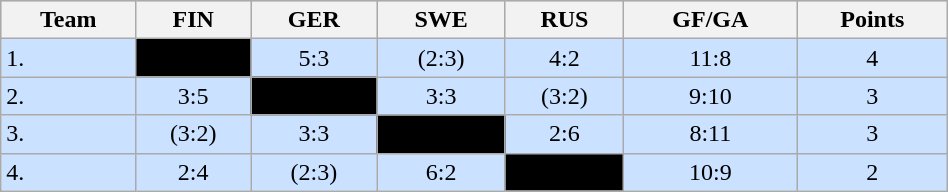<table class="wikitable" bgcolor="#EFEFFF" width="50%">
<tr bgcolor="#BCD2EE">
<th>Team</th>
<th>FIN</th>
<th>GER</th>
<th>SWE</th>
<th>RUS</th>
<th>GF/GA</th>
<th>Points</th>
</tr>
<tr bgcolor="#CAE1FF" align="center">
<td align="left">1. </td>
<td style="background:#000000;"></td>
<td>5:3</td>
<td>(2:3)</td>
<td>4:2</td>
<td>11:8</td>
<td>4</td>
</tr>
<tr bgcolor="#CAE1FF" align="center">
<td align="left">2. </td>
<td>3:5</td>
<td style="background:#000000;"></td>
<td>3:3</td>
<td>(3:2)</td>
<td>9:10</td>
<td>3</td>
</tr>
<tr bgcolor="#CAE1FF" align="center">
<td align="left">3. </td>
<td>(3:2)</td>
<td>3:3</td>
<td style="background:#000000;"></td>
<td>2:6</td>
<td>8:11</td>
<td>3</td>
</tr>
<tr bgcolor="#CAE1FF" align="center">
<td align="left">4. </td>
<td>2:4</td>
<td>(2:3)</td>
<td>6:2</td>
<td style="background:#000000;"></td>
<td>10:9</td>
<td>2</td>
</tr>
</table>
